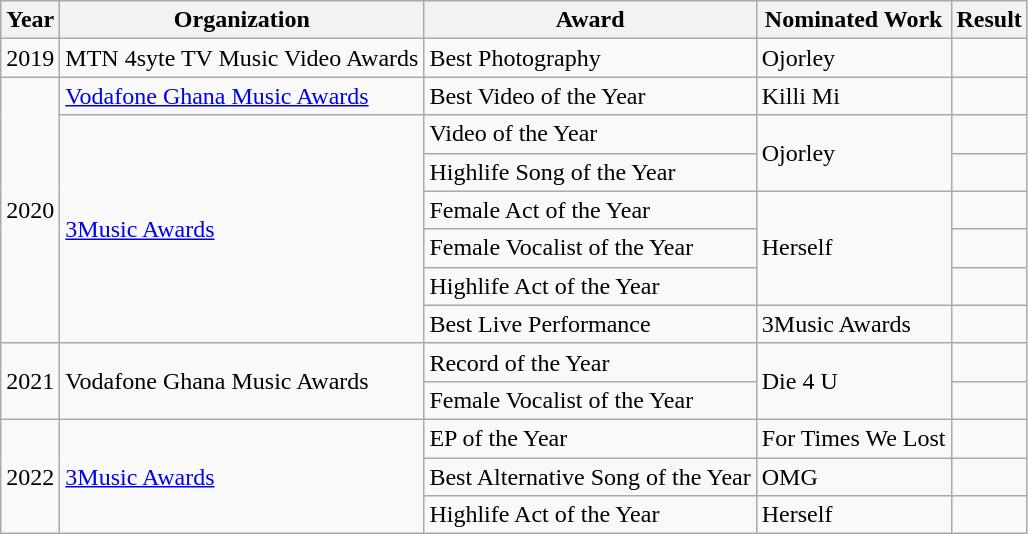<table class="wikitable">
<tr>
<th>Year</th>
<th>Organization</th>
<th>Award</th>
<th>Nominated Work</th>
<th>Result</th>
</tr>
<tr>
<td>2019</td>
<td>MTN 4syte TV Music Video Awards</td>
<td>Best Photography</td>
<td>Ojorley</td>
<td></td>
</tr>
<tr>
<td rowspan="7">2020</td>
<td><a href='#'>Vodafone Ghana Music Awards</a></td>
<td>Best Video of the Year</td>
<td>Killi Mi</td>
<td></td>
</tr>
<tr>
<td rowspan="6"><a href='#'>3Music Awards</a></td>
<td>Video of the Year</td>
<td rowspan="2">Ojorley</td>
<td></td>
</tr>
<tr>
<td>Highlife Song of the Year</td>
<td></td>
</tr>
<tr>
<td>Female Act of the Year</td>
<td rowspan="3">Herself</td>
<td></td>
</tr>
<tr>
<td>Female Vocalist of the Year</td>
<td></td>
</tr>
<tr>
<td>Highlife Act of the Year</td>
<td></td>
</tr>
<tr>
<td>Best Live Performance</td>
<td>3Music Awards</td>
<td></td>
</tr>
<tr>
<td rowspan="2">2021</td>
<td rowspan="2">Vodafone Ghana Music Awards</td>
<td>Record of the Year</td>
<td rowspan="2">Die 4 U</td>
<td></td>
</tr>
<tr>
<td>Female Vocalist of the Year</td>
<td></td>
</tr>
<tr>
<td rowspan="3">2022</td>
<td rowspan="3"><a href='#'>3Music Awards</a></td>
<td>EP of the Year</td>
<td>For Times We Lost</td>
<td></td>
</tr>
<tr>
<td>Best Alternative Song of the Year</td>
<td>OMG</td>
<td></td>
</tr>
<tr>
<td>Highlife Act of the Year</td>
<td>Herself</td>
<td></td>
</tr>
</table>
